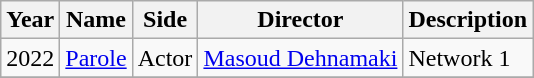<table class="wikitable">
<tr>
<th><strong>Year</strong></th>
<th><strong>Name</strong></th>
<th><strong>Side</strong></th>
<th><strong>Director</strong></th>
<th><strong>Description</strong></th>
</tr>
<tr>
<td>2022</td>
<td><a href='#'>Parole</a></td>
<td>Actor</td>
<td><a href='#'>Masoud Dehnamaki</a></td>
<td>Network 1</td>
</tr>
<tr>
</tr>
</table>
